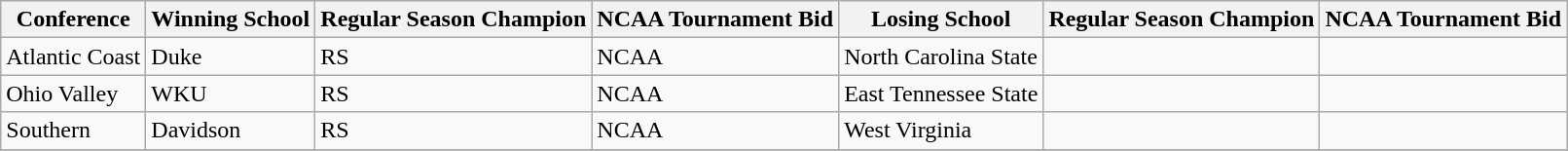<table class="wikitable">
<tr>
<th>Conference</th>
<th>Winning School</th>
<th>Regular Season Champion</th>
<th>NCAA Tournament Bid</th>
<th>Losing School</th>
<th>Regular Season Champion</th>
<th>NCAA Tournament Bid</th>
</tr>
<tr>
<td>Atlantic Coast</td>
<td>Duke</td>
<td>RS</td>
<td>NCAA</td>
<td>North Carolina State</td>
<td></td>
<td></td>
</tr>
<tr>
<td>Ohio Valley</td>
<td>WKU</td>
<td>RS</td>
<td>NCAA</td>
<td>East Tennessee State</td>
<td></td>
<td></td>
</tr>
<tr>
<td>Southern</td>
<td>Davidson</td>
<td>RS</td>
<td>NCAA</td>
<td>West Virginia</td>
<td></td>
<td></td>
</tr>
<tr>
</tr>
</table>
